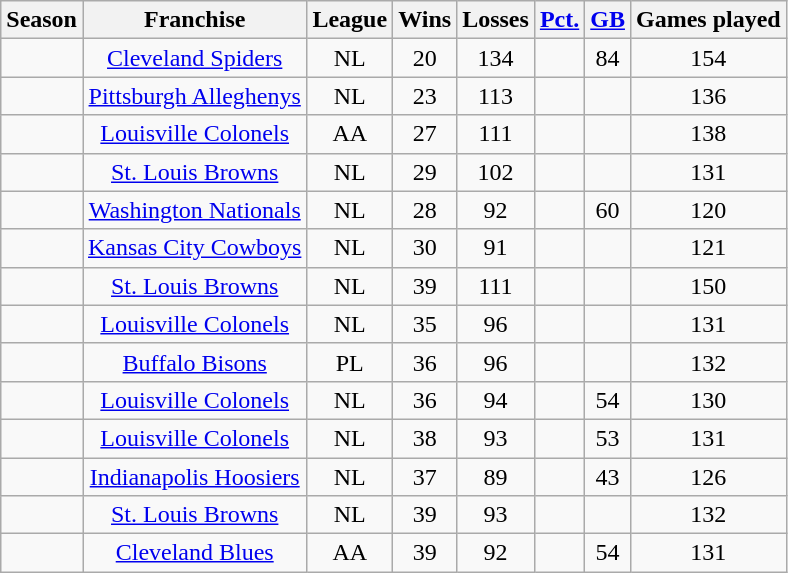<table class="sortable wikitable" style="text-align:center">
<tr>
<th>Season</th>
<th>Franchise</th>
<th>League</th>
<th>Wins</th>
<th>Losses</th>
<th><a href='#'>Pct.</a></th>
<th><a href='#'>GB</a></th>
<th>Games played</th>
</tr>
<tr>
<td></td>
<td><a href='#'>Cleveland Spiders</a></td>
<td>NL</td>
<td>20</td>
<td>134</td>
<td></td>
<td>84</td>
<td>154</td>
</tr>
<tr>
<td></td>
<td><a href='#'>Pittsburgh Alleghenys</a></td>
<td>NL</td>
<td>23</td>
<td>113</td>
<td></td>
<td></td>
<td>136</td>
</tr>
<tr>
<td></td>
<td><a href='#'>Louisville Colonels</a></td>
<td>AA</td>
<td>27</td>
<td>111</td>
<td></td>
<td></td>
<td>138</td>
</tr>
<tr>
<td></td>
<td><a href='#'>St. Louis Browns</a></td>
<td>NL</td>
<td>29</td>
<td>102</td>
<td></td>
<td></td>
<td>131</td>
</tr>
<tr>
<td></td>
<td><a href='#'>Washington Nationals</a></td>
<td>NL</td>
<td>28</td>
<td>92</td>
<td></td>
<td>60</td>
<td>120</td>
</tr>
<tr>
<td></td>
<td><a href='#'>Kansas City Cowboys</a></td>
<td>NL</td>
<td>30</td>
<td>91</td>
<td></td>
<td></td>
<td>121</td>
</tr>
<tr>
<td></td>
<td><a href='#'>St. Louis Browns</a></td>
<td>NL</td>
<td>39</td>
<td>111</td>
<td></td>
<td></td>
<td>150</td>
</tr>
<tr>
<td></td>
<td><a href='#'>Louisville Colonels</a></td>
<td>NL</td>
<td>35</td>
<td>96</td>
<td></td>
<td></td>
<td>131</td>
</tr>
<tr>
<td></td>
<td><a href='#'>Buffalo Bisons</a></td>
<td>PL</td>
<td>36</td>
<td>96</td>
<td></td>
<td></td>
<td>132</td>
</tr>
<tr>
<td></td>
<td><a href='#'>Louisville Colonels</a></td>
<td>NL</td>
<td>36</td>
<td>94</td>
<td></td>
<td>54</td>
<td>130</td>
</tr>
<tr>
<td></td>
<td><a href='#'>Louisville Colonels</a></td>
<td>NL</td>
<td>38</td>
<td>93</td>
<td></td>
<td>53</td>
<td>131</td>
</tr>
<tr>
<td></td>
<td><a href='#'>Indianapolis Hoosiers</a></td>
<td>NL</td>
<td>37</td>
<td>89</td>
<td></td>
<td>43</td>
<td>126</td>
</tr>
<tr>
<td></td>
<td><a href='#'>St. Louis Browns</a></td>
<td>NL</td>
<td>39</td>
<td>93</td>
<td></td>
<td></td>
<td>132</td>
</tr>
<tr>
<td></td>
<td><a href='#'>Cleveland Blues</a></td>
<td>AA</td>
<td>39</td>
<td>92</td>
<td></td>
<td>54</td>
<td>131</td>
</tr>
</table>
